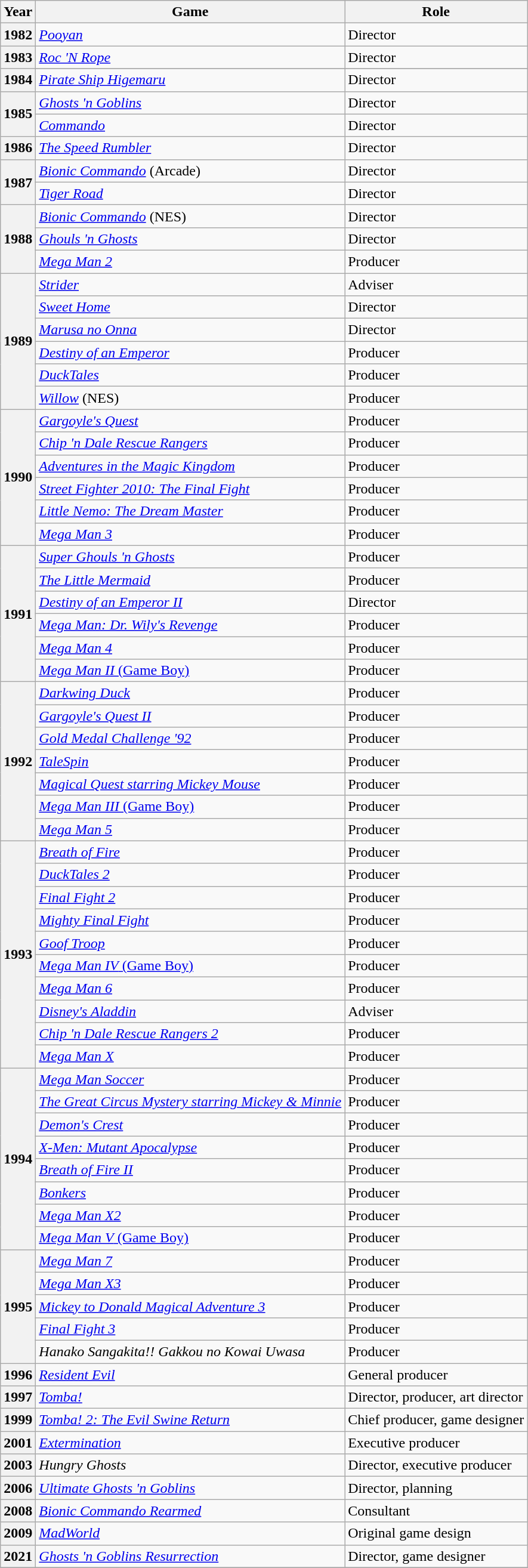<table class="wikitable sortable">
<tr>
<th>Year</th>
<th>Game</th>
<th>Role</th>
</tr>
<tr>
<th>1982</th>
<td><em><a href='#'>Pooyan</a></em></td>
<td>Director</td>
</tr>
<tr>
<th>1983</th>
<td><em><a href='#'>Roc 'N Rope</a></em></td>
<td>Director</td>
</tr>
<tr>
<th rowspan="2">1984</th>
</tr>
<tr>
<td><em><a href='#'>Pirate Ship Higemaru</a></em></td>
<td>Director</td>
</tr>
<tr>
<th rowspan="2">1985</th>
<td><em><a href='#'>Ghosts 'n Goblins</a></em></td>
<td>Director</td>
</tr>
<tr>
<td><em><a href='#'>Commando</a></em></td>
<td>Director</td>
</tr>
<tr>
<th>1986</th>
<td><em><a href='#'>The Speed Rumbler</a></em></td>
<td>Director</td>
</tr>
<tr>
<th rowspan="2">1987</th>
<td><em><a href='#'>Bionic Commando</a></em> (Arcade)</td>
<td>Director</td>
</tr>
<tr>
<td><em><a href='#'>Tiger Road</a></em></td>
<td>Director</td>
</tr>
<tr>
<th rowspan="3">1988</th>
<td><em><a href='#'>Bionic Commando</a></em> (NES)</td>
<td>Director</td>
</tr>
<tr>
<td><em><a href='#'>Ghouls 'n Ghosts</a></em></td>
<td>Director</td>
</tr>
<tr>
<td><em><a href='#'>Mega Man 2</a></em></td>
<td>Producer</td>
</tr>
<tr>
<th rowspan="6">1989</th>
<td><em><a href='#'>Strider</a></em></td>
<td>Adviser</td>
</tr>
<tr>
<td><em><a href='#'>Sweet Home</a></em></td>
<td>Director</td>
</tr>
<tr>
<td><em><a href='#'>Marusa no Onna</a></em></td>
<td>Director</td>
</tr>
<tr>
<td><em><a href='#'>Destiny of an Emperor</a></em></td>
<td>Producer</td>
</tr>
<tr>
<td><em><a href='#'>DuckTales</a></em></td>
<td>Producer</td>
</tr>
<tr>
<td><em><a href='#'>Willow</a></em> (NES)</td>
<td>Producer</td>
</tr>
<tr>
<th rowspan="6">1990</th>
<td><em><a href='#'>Gargoyle's Quest</a></em></td>
<td>Producer</td>
</tr>
<tr>
<td><em><a href='#'>Chip 'n Dale Rescue Rangers</a></em></td>
<td>Producer</td>
</tr>
<tr>
<td><em><a href='#'>Adventures in the Magic Kingdom</a></em></td>
<td>Producer</td>
</tr>
<tr>
<td><em><a href='#'>Street Fighter 2010: The Final Fight</a></em></td>
<td>Producer</td>
</tr>
<tr>
<td><em><a href='#'>Little Nemo: The Dream Master</a></em></td>
<td>Producer</td>
</tr>
<tr>
<td><em><a href='#'>Mega Man 3</a></em></td>
<td>Producer</td>
</tr>
<tr>
<th rowspan="6">1991</th>
<td><em><a href='#'>Super Ghouls 'n Ghosts</a></em></td>
<td>Producer</td>
</tr>
<tr>
<td><em><a href='#'>The Little Mermaid</a></em></td>
<td>Producer</td>
</tr>
<tr>
<td><em><a href='#'>Destiny of an Emperor II</a></em></td>
<td>Director</td>
</tr>
<tr>
<td><em><a href='#'>Mega Man: Dr. Wily's Revenge</a></em></td>
<td>Producer</td>
</tr>
<tr>
<td><em><a href='#'>Mega Man 4</a></em></td>
<td>Producer</td>
</tr>
<tr>
<td><a href='#'><em>Mega Man II</em> (Game Boy)</a></td>
<td>Producer</td>
</tr>
<tr>
<th rowspan="7">1992</th>
<td><em><a href='#'>Darkwing Duck</a></em></td>
<td>Producer</td>
</tr>
<tr>
<td><em><a href='#'>Gargoyle's Quest II</a></em></td>
<td>Producer</td>
</tr>
<tr>
<td><em><a href='#'>Gold Medal Challenge '92</a></em></td>
<td>Producer</td>
</tr>
<tr>
<td><em><a href='#'>TaleSpin</a></em></td>
<td>Producer</td>
</tr>
<tr>
<td><em><a href='#'>Magical Quest starring Mickey Mouse</a></em></td>
<td>Producer</td>
</tr>
<tr>
<td><a href='#'><em>Mega Man III</em> (Game Boy)</a></td>
<td>Producer</td>
</tr>
<tr>
<td><em><a href='#'>Mega Man 5</a></em></td>
<td>Producer</td>
</tr>
<tr>
<th rowspan="10">1993</th>
<td><em><a href='#'>Breath of Fire</a></em></td>
<td>Producer</td>
</tr>
<tr>
<td><em><a href='#'>DuckTales 2</a></em></td>
<td>Producer</td>
</tr>
<tr>
<td><em><a href='#'>Final Fight 2</a></em></td>
<td>Producer</td>
</tr>
<tr>
<td><em><a href='#'>Mighty Final Fight</a></em></td>
<td>Producer</td>
</tr>
<tr>
<td><em><a href='#'>Goof Troop</a></em></td>
<td>Producer</td>
</tr>
<tr>
<td><a href='#'><em>Mega Man IV</em> (Game Boy)</a></td>
<td>Producer</td>
</tr>
<tr>
<td><em><a href='#'>Mega Man 6</a></em></td>
<td>Producer</td>
</tr>
<tr>
<td><em><a href='#'>Disney's Aladdin</a></em></td>
<td>Adviser</td>
</tr>
<tr>
<td><em><a href='#'>Chip 'n Dale Rescue Rangers 2</a></em></td>
<td>Producer</td>
</tr>
<tr>
<td><em><a href='#'>Mega Man X</a></em></td>
<td>Producer</td>
</tr>
<tr>
<th rowspan="8">1994</th>
<td><em><a href='#'>Mega Man Soccer</a></em></td>
<td>Producer</td>
</tr>
<tr>
<td><em><a href='#'>The Great Circus Mystery starring Mickey & Minnie</a></em></td>
<td>Producer</td>
</tr>
<tr>
<td><em><a href='#'>Demon's Crest</a></em></td>
<td>Producer</td>
</tr>
<tr>
<td><em><a href='#'>X-Men: Mutant Apocalypse</a></em></td>
<td>Producer</td>
</tr>
<tr>
<td><em><a href='#'>Breath of Fire II</a></em></td>
<td>Producer</td>
</tr>
<tr>
<td><em><a href='#'>Bonkers</a></em></td>
<td>Producer</td>
</tr>
<tr>
<td><em><a href='#'>Mega Man X2</a></em></td>
<td>Producer</td>
</tr>
<tr>
<td><a href='#'><em>Mega Man V</em> (Game Boy)</a></td>
<td>Producer</td>
</tr>
<tr>
<th rowspan="5">1995</th>
<td><em><a href='#'>Mega Man 7</a></em></td>
<td>Producer</td>
</tr>
<tr>
<td><em><a href='#'>Mega Man X3</a></em></td>
<td>Producer</td>
</tr>
<tr>
<td><em><a href='#'>Mickey to Donald Magical Adventure 3</a></em></td>
<td>Producer</td>
</tr>
<tr>
<td><em><a href='#'>Final Fight 3</a></em></td>
<td>Producer</td>
</tr>
<tr>
<td><em>Hanako Sangakita!! Gakkou no Kowai Uwasa</em></td>
<td>Producer</td>
</tr>
<tr>
<th>1996</th>
<td><em><a href='#'>Resident Evil</a></em></td>
<td>General producer</td>
</tr>
<tr>
<th>1997</th>
<td><em><a href='#'>Tomba!</a></em></td>
<td>Director, producer, art director</td>
</tr>
<tr>
<th>1999</th>
<td><em><a href='#'>Tomba! 2: The Evil Swine Return</a></em></td>
<td>Chief producer, game designer</td>
</tr>
<tr>
<th>2001</th>
<td><em><a href='#'>Extermination</a></em></td>
<td>Executive producer</td>
</tr>
<tr>
<th>2003</th>
<td><em>Hungry Ghosts</em></td>
<td>Director, executive producer</td>
</tr>
<tr>
<th>2006</th>
<td><em><a href='#'>Ultimate Ghosts 'n Goblins</a></em></td>
<td>Director, planning</td>
</tr>
<tr>
<th>2008</th>
<td><em><a href='#'>Bionic Commando Rearmed</a></em></td>
<td>Consultant</td>
</tr>
<tr>
<th>2009</th>
<td><em><a href='#'>MadWorld</a></em></td>
<td>Original game design</td>
</tr>
<tr>
<th>2021</th>
<td><em><a href='#'>Ghosts 'n Goblins Resurrection</a></em></td>
<td>Director, game designer</td>
</tr>
<tr>
</tr>
</table>
